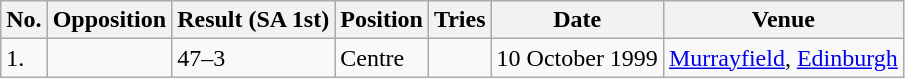<table class="wikitable unsortable">
<tr>
<th>No.</th>
<th>Opposition</th>
<th>Result (SA 1st)</th>
<th>Position</th>
<th>Tries</th>
<th>Date</th>
<th>Venue</th>
</tr>
<tr>
<td>1.</td>
<td></td>
<td>47–3</td>
<td>Centre</td>
<td></td>
<td>10 October 1999</td>
<td><a href='#'>Murrayfield</a>, <a href='#'>Edinburgh</a></td>
</tr>
</table>
